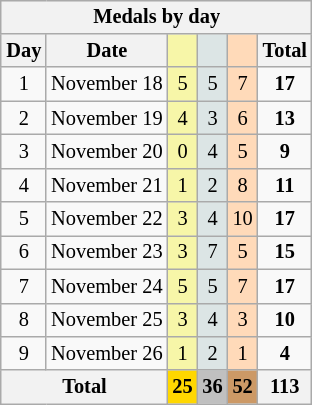<table class=wikitable style="font-size:85%; float:right; text-align:center">
<tr>
<th colspan=6>Medals by day</th>
</tr>
<tr>
<th>Day</th>
<th>Date</th>
<td bgcolor=F7F6A8></td>
<td bgcolor=DCE5E5></td>
<td bgcolor=FFDAB9></td>
<th>Total</th>
</tr>
<tr>
<td>1</td>
<td nowrap>November 18</td>
<td bgcolor=F7F6A8>5</td>
<td bgcolor=DCE5E5>5</td>
<td bgcolor=FFDAB9>7</td>
<td><strong>17</strong></td>
</tr>
<tr>
<td>2</td>
<td>November 19</td>
<td bgcolor=F7F6A8>4</td>
<td bgcolor=DCE5E5>3</td>
<td bgcolor=FFDAB9>6</td>
<td><strong>13</strong></td>
</tr>
<tr>
<td>3</td>
<td>November 20</td>
<td bgcolor=F7F6A8>0</td>
<td bgcolor=DCE5E5>4</td>
<td bgcolor=FFDAB9>5</td>
<td><strong>9</strong></td>
</tr>
<tr>
<td>4</td>
<td>November 21</td>
<td bgcolor=F7F6A8>1</td>
<td bgcolor=DCE5E5>2</td>
<td bgcolor=FFDAB9>8</td>
<td><strong>11</strong></td>
</tr>
<tr>
<td>5</td>
<td>November 22</td>
<td bgcolor=F7F6A8>3</td>
<td bgcolor=DCE5E5>4</td>
<td bgcolor=FFDAB9>10</td>
<td><strong>17</strong></td>
</tr>
<tr>
<td>6</td>
<td>November 23</td>
<td bgcolor=F7F6A8>3</td>
<td bgcolor=DCE5E5>7</td>
<td bgcolor=FFDAB9>5</td>
<td><strong>15</strong></td>
</tr>
<tr>
<td>7</td>
<td>November 24</td>
<td bgcolor=F7F6A8>5</td>
<td bgcolor=DCE5E5>5</td>
<td bgcolor=FFDAB9>7</td>
<td><strong>17</strong></td>
</tr>
<tr>
<td>8</td>
<td>November 25</td>
<td bgcolor=F7F6A8>3</td>
<td bgcolor=DCE5E5>4</td>
<td bgcolor=FFDAB9>3</td>
<td><strong>10</strong></td>
</tr>
<tr>
<td>9</td>
<td>November 26</td>
<td bgcolor=F7F6A8>1</td>
<td bgcolor=DCE5E5>2</td>
<td bgcolor=FFDAB9>1</td>
<td><strong>4</strong></td>
</tr>
<tr>
<th colspan=2>Total</th>
<th style=background:gold>25</th>
<th style=background:silver>36</th>
<th style=background:#c96>52</th>
<th>113</th>
</tr>
</table>
